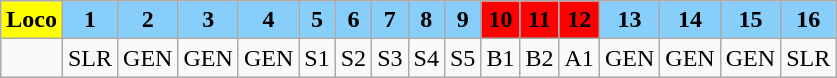<table class="wikitable plainrowheaders unsortable" style="text-align:center">
<tr>
<th scope="col" rowspan="1" style="background:Yellow;">Loco</th>
<th scope="col" rowspan="1" style="background:lightskyblue;">1</th>
<th scope="col" rowspan="1" style="background:lightskyblue;">2</th>
<th scope="col" rowspan="1" style="background:lightskyblue;">3</th>
<th scope="col" rowspan="1" style="background:lightskyblue;">4</th>
<th scope="col" rowspan="1" style="background:lightskyblue;">5</th>
<th scope="col" rowspan="1" style="background:lightskyblue;">6</th>
<th scope="col" rowspan="1" style="background:lightskyblue;">7</th>
<th scope="col" rowspan="1" style="background:lightskyblue;">8</th>
<th scope="col" rowspan="1" style="background:lightskyblue;">9</th>
<th scope="col" rowspan="1" style="background:Red;">10</th>
<th scope="col" rowspan="1" style="background:Red;">11</th>
<th scope="col" rowspan="1" style="background:Red;">12</th>
<th scope="col" rowspan="1" style="background:lightskyblue;">13</th>
<th scope="col" rowspan="1" style="background:lightskyblue;">14</th>
<th scope="col" rowspan="1" style="background:lightskyblue;">15</th>
<th scope="col" rowspan="1" style="background:lightskyblue;">16</th>
</tr>
<tr>
<td></td>
<td>SLR</td>
<td>GEN</td>
<td>GEN</td>
<td>GEN</td>
<td>S1</td>
<td>S2</td>
<td>S3</td>
<td>S4</td>
<td>S5</td>
<td>B1</td>
<td>B2</td>
<td>A1</td>
<td>GEN</td>
<td>GEN</td>
<td>GEN</td>
<td>SLR</td>
</tr>
</table>
